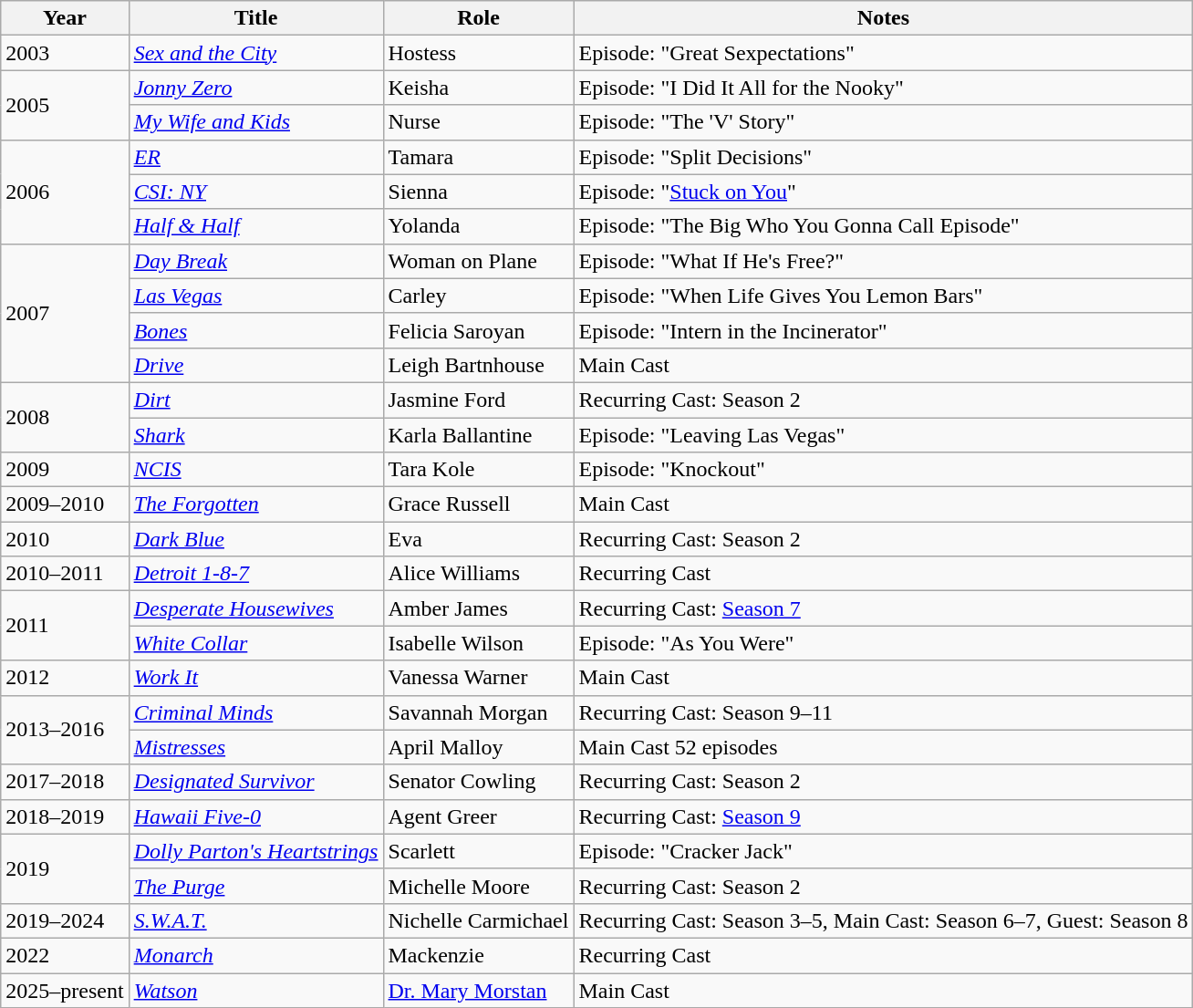<table class="wikitable sortable">
<tr>
<th>Year</th>
<th>Title</th>
<th>Role</th>
<th>Notes</th>
</tr>
<tr>
<td>2003</td>
<td><em><a href='#'>Sex and the City</a></em></td>
<td>Hostess</td>
<td>Episode: "Great Sexpectations"</td>
</tr>
<tr>
<td rowspan="2">2005</td>
<td><em><a href='#'>Jonny Zero</a></em></td>
<td>Keisha</td>
<td>Episode: "I Did It All for the Nooky"</td>
</tr>
<tr>
<td><em><a href='#'>My Wife and Kids</a></em></td>
<td>Nurse</td>
<td>Episode: "The 'V' Story"</td>
</tr>
<tr>
<td rowspan="3">2006</td>
<td><em><a href='#'>ER</a></em></td>
<td>Tamara</td>
<td>Episode: "Split Decisions"</td>
</tr>
<tr>
<td><em><a href='#'>CSI: NY</a></em></td>
<td>Sienna</td>
<td>Episode: "<a href='#'>Stuck on You</a>"</td>
</tr>
<tr>
<td><em><a href='#'>Half & Half</a></em></td>
<td>Yolanda</td>
<td>Episode: "The Big Who You Gonna Call Episode"</td>
</tr>
<tr>
<td rowspan="4">2007</td>
<td><em><a href='#'>Day Break</a></em></td>
<td>Woman on Plane</td>
<td>Episode: "What If He's Free?"</td>
</tr>
<tr>
<td><em><a href='#'>Las Vegas</a></em></td>
<td>Carley</td>
<td>Episode: "When Life Gives You Lemon Bars"</td>
</tr>
<tr>
<td><em><a href='#'>Bones</a></em></td>
<td>Felicia Saroyan</td>
<td>Episode: "Intern in the Incinerator"</td>
</tr>
<tr>
<td><em><a href='#'>Drive</a></em></td>
<td>Leigh Bartnhouse</td>
<td>Main Cast</td>
</tr>
<tr>
<td rowspan="2">2008</td>
<td><em><a href='#'>Dirt</a></em></td>
<td>Jasmine Ford</td>
<td>Recurring Cast: Season 2</td>
</tr>
<tr>
<td><em><a href='#'>Shark</a></em></td>
<td>Karla Ballantine</td>
<td>Episode: "Leaving Las Vegas"</td>
</tr>
<tr>
<td>2009</td>
<td><em><a href='#'>NCIS</a></em></td>
<td>Tara Kole</td>
<td>Episode: "Knockout"</td>
</tr>
<tr>
<td>2009–2010</td>
<td><em><a href='#'>The Forgotten</a></em></td>
<td>Grace Russell</td>
<td>Main Cast</td>
</tr>
<tr>
<td>2010</td>
<td><em><a href='#'>Dark Blue</a></em></td>
<td>Eva</td>
<td>Recurring Cast: Season 2</td>
</tr>
<tr>
<td>2010–2011</td>
<td><em><a href='#'>Detroit 1-8-7</a></em></td>
<td>Alice Williams</td>
<td>Recurring Cast</td>
</tr>
<tr>
<td rowspan="2">2011</td>
<td><em><a href='#'>Desperate Housewives</a></em></td>
<td>Amber James</td>
<td>Recurring Cast: <a href='#'>Season 7</a></td>
</tr>
<tr>
<td><em><a href='#'>White Collar</a></em></td>
<td>Isabelle Wilson</td>
<td>Episode: "As You Were"</td>
</tr>
<tr>
<td>2012</td>
<td><em><a href='#'>Work It</a></em></td>
<td>Vanessa Warner</td>
<td>Main Cast</td>
</tr>
<tr>
<td rowspan="2">2013–2016</td>
<td><em><a href='#'>Criminal Minds</a></em></td>
<td>Savannah Morgan</td>
<td>Recurring Cast: Season 9–11</td>
</tr>
<tr>
<td><em><a href='#'>Mistresses</a></em></td>
<td>April Malloy</td>
<td>Main Cast 52 episodes</td>
</tr>
<tr>
<td>2017–2018</td>
<td><em><a href='#'>Designated Survivor</a></em></td>
<td>Senator Cowling</td>
<td>Recurring Cast: Season 2</td>
</tr>
<tr>
<td>2018–2019</td>
<td><em><a href='#'>Hawaii Five-0</a></em></td>
<td>Agent Greer</td>
<td>Recurring Cast: <a href='#'>Season 9</a></td>
</tr>
<tr>
<td rowspan="2">2019</td>
<td><em><a href='#'>Dolly Parton's Heartstrings</a></em></td>
<td>Scarlett</td>
<td>Episode: "Cracker Jack" </td>
</tr>
<tr>
<td><em><a href='#'>The Purge</a></em></td>
<td>Michelle Moore</td>
<td>Recurring Cast: Season 2</td>
</tr>
<tr>
<td>2019–2024</td>
<td><em><a href='#'>S.W.A.T.</a></em></td>
<td>Nichelle Carmichael</td>
<td>Recurring Cast: Season 3–5, Main Cast: Season 6–7, Guest: Season 8</td>
</tr>
<tr>
<td>2022</td>
<td><em><a href='#'>Monarch</a></em></td>
<td>Mackenzie</td>
<td>Recurring Cast</td>
</tr>
<tr>
<td>2025–present</td>
<td><em><a href='#'>Watson</a></em></td>
<td><a href='#'>Dr. Mary Morstan</a></td>
<td>Main Cast</td>
</tr>
</table>
